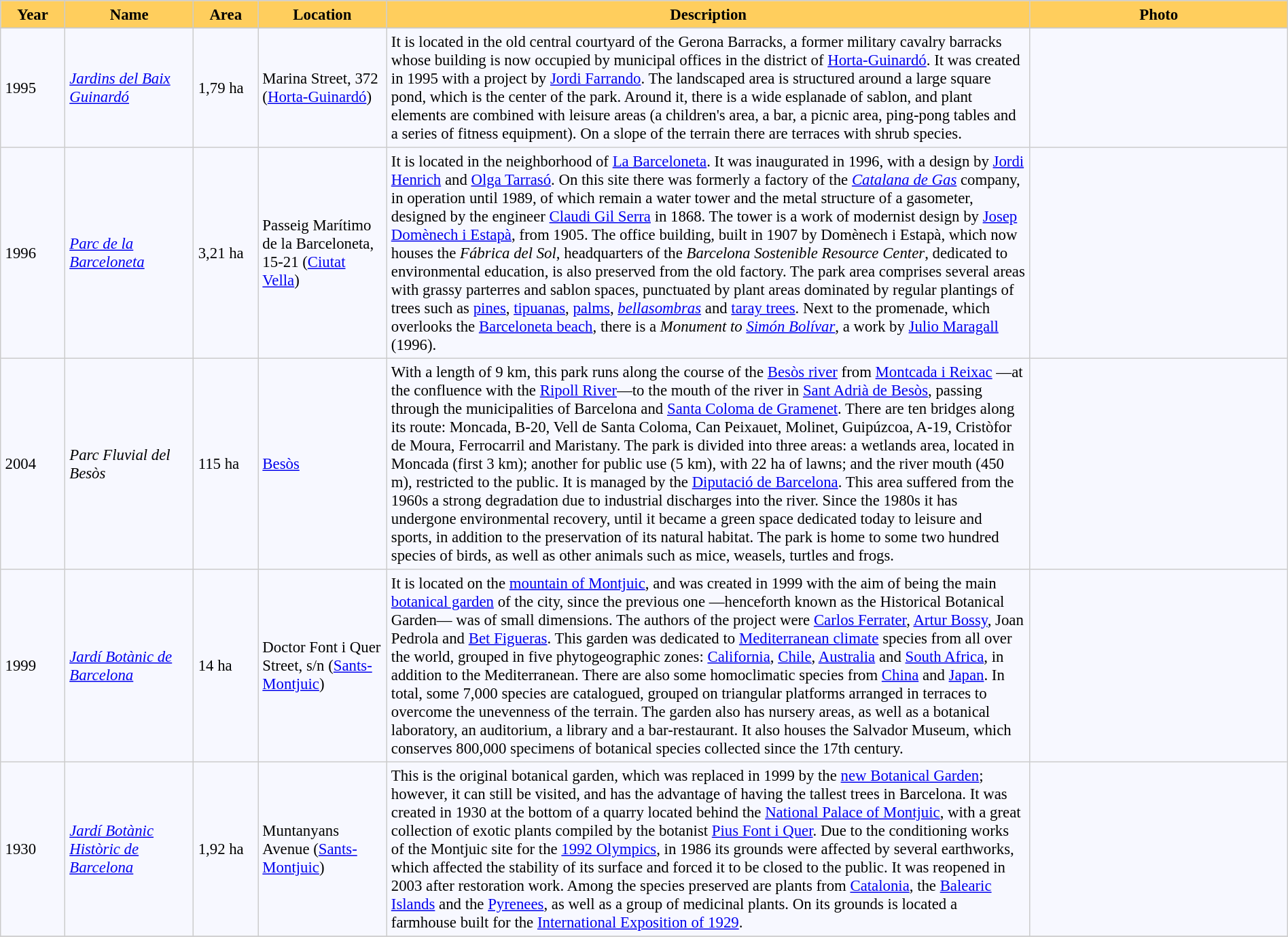<table bgcolor="#f7f8ff" cellpadding="4" cellspacing="0" border="1" style="font-size: 95%; border: #cccccc solid 1px; border-collapse: collapse;">
<tr>
<th width="5%" style="background:#ffce5d;">Year</th>
<th width="10%" style="background:#ffce5d;">Name</th>
<th width="5%" style="background:#ffce5d;">Area</th>
<th width="10%" style="background:#ffce5d;">Location</th>
<th width="50%" style="background:#ffce5d;">Description</th>
<th width="20%" style="background:#ffce5d;">Photo</th>
</tr>
<tr ---->
</tr>
<tr>
<td>1995</td>
<td><em><a href='#'>Jardins del Baix Guinardó</a></em></td>
<td>1,79 ha</td>
<td>Marina Street, 372 (<a href='#'>Horta-Guinardó</a>)</td>
<td>It is located in the old central courtyard of the Gerona Barracks, a former military cavalry barracks whose building is now occupied by municipal offices in the district of <a href='#'>Horta-Guinardó</a>. It was created in 1995 with a project by <a href='#'>Jordi Farrando</a>. The landscaped area is structured around a large square pond, which is the center of the park. Around it, there is a wide esplanade of sablon, and plant elements are combined with leisure areas (a children's area, a bar, a picnic area, ping-pong tables and a series of fitness equipment). On a slope of the terrain there are terraces with shrub species.</td>
<td></td>
</tr>
<tr>
<td>1996</td>
<td><em><a href='#'>Parc de la Barceloneta</a></em></td>
<td>3,21 ha</td>
<td>Passeig Marítimo de la Barceloneta, 15-21 (<a href='#'>Ciutat Vella</a>)</td>
<td>It is located in the neighborhood of <a href='#'>La Barceloneta</a>. It was inaugurated in 1996, with a design by <a href='#'>Jordi Henrich</a> and <a href='#'>Olga Tarrasó</a>. On this site there was formerly a factory of the <em><a href='#'>Catalana de Gas</a></em> company, in operation until 1989, of which remain a water tower and the metal structure of a gasometer, designed by the engineer <a href='#'>Claudi Gil Serra</a> in 1868. The tower is a work of modernist design by <a href='#'>Josep Domènech i Estapà</a>, from 1905. The office building, built in 1907 by Domènech i Estapà, which now houses the <em>Fábrica del Sol</em>, headquarters of the <em>Barcelona Sostenible Resource Center</em>, dedicated to environmental education, is also preserved from the old factory. The park area comprises several areas with grassy parterres and sablon spaces, punctuated by plant areas dominated by regular plantings of trees such as <a href='#'>pines</a>, <a href='#'>tipuanas</a>, <a href='#'>palms</a>, <em><a href='#'>bellasombras</a></em> and <a href='#'>taray trees</a>. Next to the promenade, which overlooks the <a href='#'>Barceloneta beach</a>, there is a <em>Monument to <a href='#'>Simón Bolívar</a></em>, a work by <a href='#'>Julio Maragall</a> (1996).</td>
<td></td>
</tr>
<tr>
<td>2004</td>
<td><em>Parc Fluvial del Besòs</em></td>
<td>115 ha</td>
<td><a href='#'>Besòs</a></td>
<td>With a length of 9 km, this park runs along the course of the <a href='#'>Besòs river</a> from <a href='#'>Montcada i Reixac</a> —at the confluence with the <a href='#'>Ripoll River</a>—to the mouth of the river in <a href='#'>Sant Adrià de Besòs</a>, passing through the municipalities of Barcelona and <a href='#'>Santa Coloma de Gramenet</a>. There are ten bridges along its route: Moncada, B-20, Vell de Santa Coloma, Can Peixauet, Molinet, Guipúzcoa, A-19, Cristòfor de Moura, Ferrocarril and Maristany. The park is divided into three areas: a wetlands area, located in Moncada (first 3 km); another for public use (5 km), with 22 ha of lawns; and the river mouth (450 m), restricted to the public. It is managed by the <a href='#'>Diputació de Barcelona</a>. This area suffered from the 1960s a strong degradation due to industrial discharges into the river. Since the 1980s it has undergone environmental recovery, until it became a green space dedicated today to leisure and sports, in addition to the preservation of its natural habitat. The park is home to some two hundred species of birds, as well as other animals such as mice, weasels, turtles and frogs.</td>
<td></td>
</tr>
<tr>
<td>1999</td>
<td><em><a href='#'>Jardí Botànic de Barcelona</a></em></td>
<td>14 ha</td>
<td>Doctor Font i Quer Street, s/n (<a href='#'>Sants-Montjuic</a>)</td>
<td>It is located on the <a href='#'>mountain of Montjuic</a>, and was created in 1999 with the aim of being the main <a href='#'>botanical garden</a> of the city, since the previous one —henceforth known as the Historical Botanical Garden— was of small dimensions. The authors of the project were <a href='#'>Carlos Ferrater</a>, <a href='#'>Artur Bossy</a>, Joan Pedrola and <a href='#'>Bet Figueras</a>. This garden was dedicated to <a href='#'>Mediterranean climate</a> species from all over the world, grouped in five phytogeographic zones: <a href='#'>California</a>, <a href='#'>Chile</a>, <a href='#'>Australia</a> and <a href='#'>South Africa</a>, in addition to the Mediterranean. There are also some homoclimatic species from <a href='#'>China</a> and <a href='#'>Japan</a>. In total, some 7,000 species are catalogued, grouped on triangular platforms arranged in terraces to overcome the unevenness of the terrain. The garden also has nursery areas, as well as a botanical laboratory, an auditorium, a library and a bar-restaurant. It also houses the Salvador Museum, which conserves 800,000 specimens of botanical species collected since the 17th century.</td>
<td></td>
</tr>
<tr>
<td>1930</td>
<td><em><a href='#'>Jardí Botànic Històric de Barcelona</a></em></td>
<td>1,92 ha</td>
<td>Muntanyans Avenue (<a href='#'>Sants-Montjuic</a>)</td>
<td>This is the original botanical garden, which was replaced in 1999 by the <a href='#'>new Botanical Garden</a>; however, it can still be visited, and has the advantage of having the tallest trees in Barcelona. It was created in 1930 at the bottom of a quarry located behind the <a href='#'>National Palace of Montjuic</a>, with a great collection of exotic plants compiled by the botanist <a href='#'>Pius Font i Quer</a>. Due to the conditioning works of the Montjuic site for the <a href='#'>1992 Olympics</a>, in 1986 its grounds were affected by several earthworks, which affected the stability of its surface and forced it to be closed to the public. It was reopened in 2003 after restoration work. Among the species preserved are plants from <a href='#'>Catalonia</a>, the <a href='#'>Balearic Islands</a> and the <a href='#'>Pyrenees</a>, as well as a group of medicinal plants. On its grounds is located a farmhouse built for the <a href='#'>International Exposition of 1929</a>.</td>
<td></td>
</tr>
<tr>
</tr>
</table>
